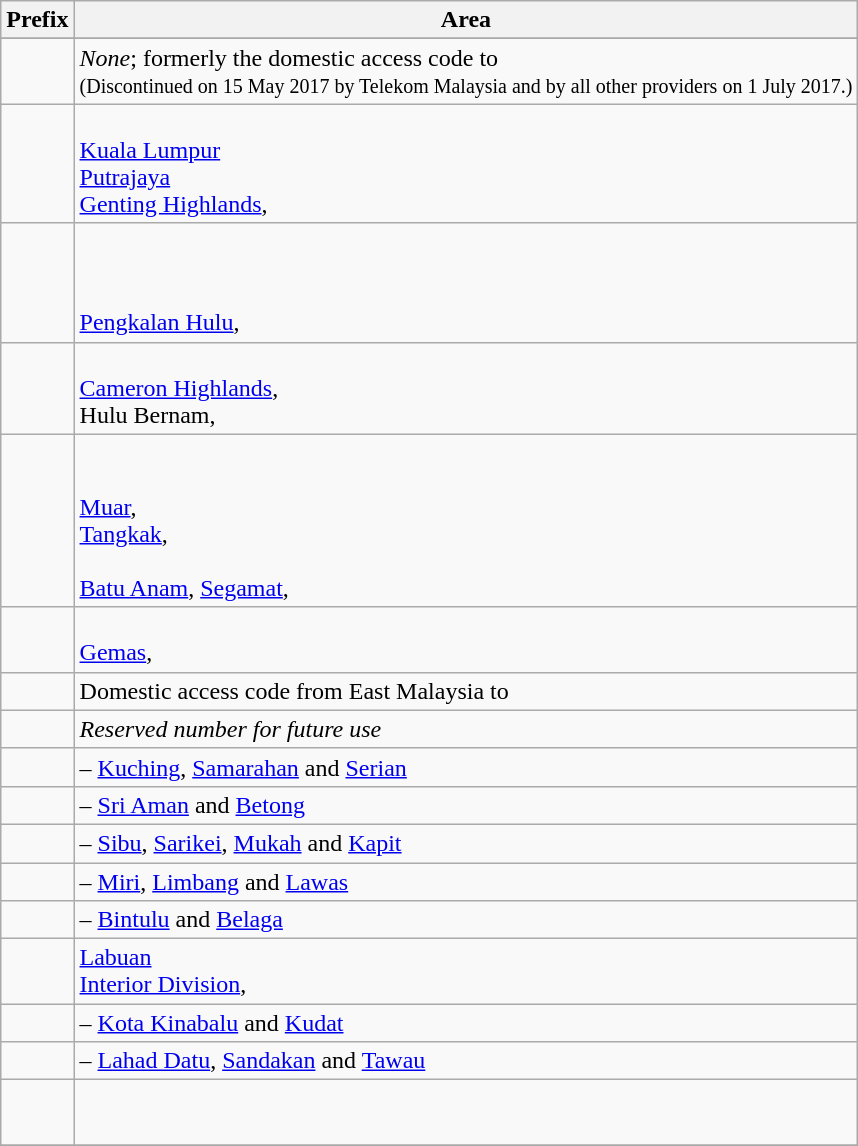<table class="wikitable">
<tr>
<th>Prefix</th>
<th>Area</th>
</tr>
<tr>
</tr>
<tr>
<td></td>
<td><em>None</em>; formerly the domestic access code to  <br><small>(Discontinued on 15 May 2017 by Telekom Malaysia and by all other providers on 1 July 2017.)</small></td>
</tr>
<tr>
<td></td>
<td><br> <a href='#'>Kuala Lumpur</a><br> <a href='#'>Putrajaya</a><br><a href='#'>Genting Highlands</a>, </td>
</tr>
<tr>
<td></td>
<td><br><br><br><a href='#'>Pengkalan Hulu</a>, </td>
</tr>
<tr>
<td></td>
<td><br><a href='#'>Cameron Highlands</a>, <br> Hulu Bernam, </td>
</tr>
<tr>
<td></td>
<td><br><br><a href='#'>Muar</a>, <br><a href='#'>Tangkak</a>, <br><br><a href='#'>Batu Anam</a>, <a href='#'>Segamat</a>, <br></td>
</tr>
<tr>
<td></td>
<td><br><a href='#'>Gemas</a>, </td>
</tr>
<tr>
<td></td>
<td>Domestic access code from East Malaysia to </td>
</tr>
<tr>
<td></td>
<td><em>Reserved number for future use</em></td>
</tr>
<tr>
<td></td>
<td> – <a href='#'>Kuching</a>, <a href='#'>Samarahan</a> and <a href='#'>Serian</a></td>
</tr>
<tr>
<td></td>
<td> – <a href='#'>Sri Aman</a> and <a href='#'>Betong</a></td>
</tr>
<tr>
<td></td>
<td> – <a href='#'>Sibu</a>, <a href='#'>Sarikei</a>, <a href='#'>Mukah</a> and <a href='#'>Kapit</a></td>
</tr>
<tr>
<td></td>
<td> – <a href='#'>Miri</a>, <a href='#'>Limbang</a> and <a href='#'>Lawas</a></td>
</tr>
<tr>
<td></td>
<td> – <a href='#'>Bintulu</a> and <a href='#'>Belaga</a></td>
</tr>
<tr>
<td></td>
<td> <a href='#'>Labuan</a><br><a href='#'>Interior Division</a>, </td>
</tr>
<tr>
<td></td>
<td> – <a href='#'>Kota Kinabalu</a> and <a href='#'>Kudat</a></td>
</tr>
<tr>
<td></td>
<td> – <a href='#'>Lahad Datu</a>, <a href='#'>Sandakan</a> and <a href='#'>Tawau</a></td>
</tr>
<tr>
<td></td>
<td><br><br></td>
</tr>
<tr>
</tr>
</table>
